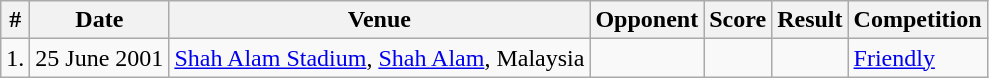<table class="wikitable collapsed">
<tr>
<th>#</th>
<th>Date</th>
<th>Venue</th>
<th>Opponent</th>
<th>Score</th>
<th>Result</th>
<th>Competition</th>
</tr>
<tr>
<td>1.</td>
<td>25 June 2001</td>
<td><a href='#'>Shah Alam Stadium</a>, <a href='#'>Shah Alam</a>, Malaysia</td>
<td></td>
<td></td>
<td></td>
<td><a href='#'>Friendly</a></td>
</tr>
</table>
